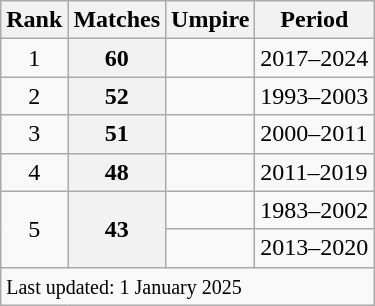<table class="wikitable sortable">
<tr>
<th scope=col>Rank</th>
<th scope=col>Matches</th>
<th scope=col>Umpire</th>
<th scope=col>Period</th>
</tr>
<tr>
<td align="center">1</td>
<th scope="row" style="text-align:center;">60</th>
<td></td>
<td>2017–2024</td>
</tr>
<tr>
<td align="center">2</td>
<th scope="row" style="text-align:center;">52</th>
<td></td>
<td>1993–2003</td>
</tr>
<tr>
<td align="center">3</td>
<th scope="row" style="text-align:center;">51</th>
<td></td>
<td>2000–2011</td>
</tr>
<tr>
<td align="center">4</td>
<th scope="row" style="text-align:center;">48</th>
<td></td>
<td>2011–2019</td>
</tr>
<tr>
<td align=center rowspan=2>5</td>
<th scope=row style=text-align:center; rowspan=2>43</th>
<td></td>
<td>1983–2002</td>
</tr>
<tr>
<td></td>
<td>2013–2020</td>
</tr>
<tr class="sortbottom">
<td colspan="4"><small>Last updated: 1 January 2025</small></td>
</tr>
</table>
